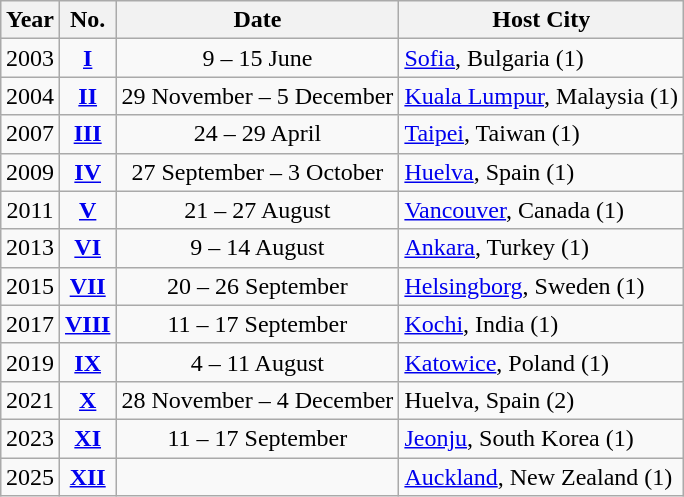<table class="wikitable" style="margin:0.5em auto; text-align:center">
<tr>
<th>Year</th>
<th>No.</th>
<th>Date</th>
<th>Host City</th>
</tr>
<tr>
<td>2003</td>
<td><strong><a href='#'>I</a></strong></td>
<td>9 – 15 June</td>
<td align="left"><a href='#'>Sofia</a>, Bulgaria (1)</td>
</tr>
<tr>
<td>2004</td>
<td><strong><a href='#'>II</a></strong></td>
<td>29 November – 5 December</td>
<td align="left"><a href='#'>Kuala Lumpur</a>, Malaysia (1)</td>
</tr>
<tr>
<td>2007</td>
<td><strong><a href='#'>III</a></strong></td>
<td>24 – 29 April</td>
<td align="left"><a href='#'>Taipei</a>, Taiwan (1)</td>
</tr>
<tr>
<td>2009</td>
<td><strong><a href='#'>IV</a></strong></td>
<td>27 September – 3 October</td>
<td align="left"><a href='#'>Huelva</a>, Spain (1)</td>
</tr>
<tr>
<td>2011</td>
<td><strong><a href='#'>V</a></strong></td>
<td>21 – 27 August</td>
<td align="left"><a href='#'>Vancouver</a>, Canada (1)</td>
</tr>
<tr>
<td>2013</td>
<td><strong><a href='#'>VI</a></strong></td>
<td>9 – 14 August</td>
<td align="left"><a href='#'>Ankara</a>, Turkey (1)</td>
</tr>
<tr>
<td>2015</td>
<td><strong><a href='#'>VII</a></strong></td>
<td>20 – 26 September</td>
<td align="left"><a href='#'>Helsingborg</a>, Sweden (1)</td>
</tr>
<tr>
<td>2017</td>
<td><strong><a href='#'>VIII</a></strong></td>
<td>11 – 17 September</td>
<td align="left"><a href='#'>Kochi</a>, India (1)</td>
</tr>
<tr>
<td>2019</td>
<td><strong><a href='#'>IX</a></strong></td>
<td>4 – 11 August</td>
<td align="left"><a href='#'>Katowice</a>, Poland (1)</td>
</tr>
<tr>
<td>2021</td>
<td><strong><a href='#'>X</a></strong></td>
<td>28 November – 4 December</td>
<td align="left">Huelva, Spain (2)</td>
</tr>
<tr>
<td>2023</td>
<td><strong><a href='#'>XI</a></strong></td>
<td>11 – 17 September</td>
<td align="left"><a href='#'>Jeonju</a>, South Korea (1)</td>
</tr>
<tr>
<td>2025</td>
<td><strong><a href='#'>XII</a></strong></td>
<td></td>
<td align="left"><a href='#'>Auckland</a>, New Zealand (1)</td>
</tr>
</table>
